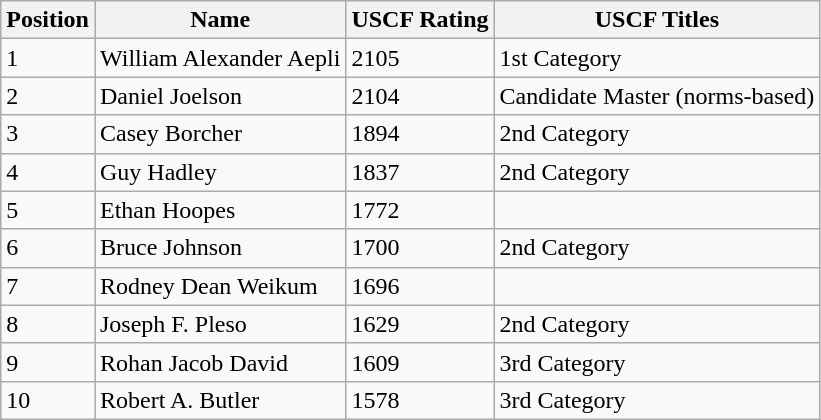<table class="sortable wikitable">
<tr>
<th>Position</th>
<th>Name</th>
<th>USCF Rating</th>
<th>USCF Titles</th>
</tr>
<tr>
<td>1</td>
<td>William Alexander Aepli</td>
<td>2105</td>
<td>1st Category</td>
</tr>
<tr>
<td>2</td>
<td>Daniel Joelson</td>
<td>2104</td>
<td>Candidate Master (norms-based)</td>
</tr>
<tr>
<td>3</td>
<td>Casey Borcher</td>
<td>1894</td>
<td>2nd Category</td>
</tr>
<tr>
<td>4</td>
<td>Guy Hadley</td>
<td>1837</td>
<td>2nd Category</td>
</tr>
<tr>
<td>5</td>
<td>Ethan Hoopes</td>
<td>1772</td>
<td></td>
</tr>
<tr>
<td>6</td>
<td>Bruce Johnson</td>
<td>1700</td>
<td>2nd Category</td>
</tr>
<tr>
<td>7</td>
<td>Rodney Dean Weikum</td>
<td>1696</td>
<td></td>
</tr>
<tr>
<td>8</td>
<td>Joseph F. Pleso</td>
<td>1629</td>
<td>2nd Category</td>
</tr>
<tr>
<td>9</td>
<td>Rohan Jacob David</td>
<td>1609</td>
<td>3rd Category</td>
</tr>
<tr>
<td>10</td>
<td>Robert A. Butler</td>
<td>1578</td>
<td>3rd Category</td>
</tr>
</table>
